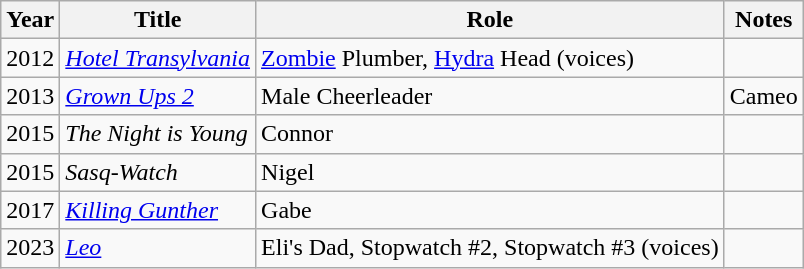<table class="wikitable sortable">
<tr>
<th>Year</th>
<th>Title</th>
<th>Role</th>
<th>Notes</th>
</tr>
<tr>
<td>2012</td>
<td><em><a href='#'>Hotel Transylvania</a></em></td>
<td><a href='#'>Zombie</a> Plumber, <a href='#'>Hydra</a> Head (voices)</td>
<td></td>
</tr>
<tr>
<td>2013</td>
<td><em><a href='#'>Grown Ups 2</a></em></td>
<td>Male Cheerleader</td>
<td>Cameo</td>
</tr>
<tr>
<td>2015</td>
<td><em>The Night is Young</em></td>
<td>Connor</td>
<td></td>
</tr>
<tr>
<td>2015</td>
<td><em>Sasq-Watch</em></td>
<td>Nigel</td>
<td></td>
</tr>
<tr>
<td>2017</td>
<td><em><a href='#'>Killing Gunther</a></em></td>
<td>Gabe</td>
<td></td>
</tr>
<tr>
<td>2023</td>
<td><em><a href='#'>Leo</a></em></td>
<td>Eli's Dad, Stopwatch #2, Stopwatch #3 (voices)</td>
<td></td>
</tr>
</table>
